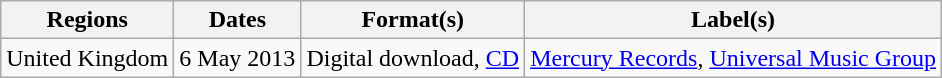<table class="wikitable plainrowheaders">
<tr>
<th scope="col">Regions</th>
<th scope="col">Dates</th>
<th scope="col">Format(s)</th>
<th scope="col">Label(s)</th>
</tr>
<tr>
<td>United Kingdom</td>
<td>6 May 2013</td>
<td>Digital download, <a href='#'>CD</a></td>
<td><a href='#'>Mercury Records</a>, <a href='#'>Universal Music Group</a></td>
</tr>
</table>
